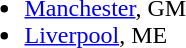<table>
<tr>
<td><br><ul><li><a href='#'>Manchester</a>, GM</li><li><a href='#'>Liverpool</a>, ME</li></ul></td>
</tr>
</table>
